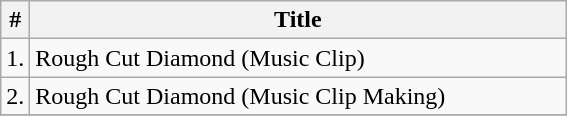<table class="wikitable">
<tr>
<th>#</th>
<th width="350">Title</th>
</tr>
<tr>
<td>1.</td>
<td>Rough Cut Diamond (Music Clip)</td>
</tr>
<tr>
<td>2.</td>
<td>Rough Cut Diamond (Music Clip Making)</td>
</tr>
<tr>
</tr>
</table>
